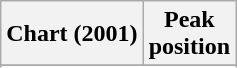<table class="wikitable sortable plainrowheaders" style="text-align:center;">
<tr>
<th scope="col">Chart (2001)</th>
<th scope="col">Peak<br>position</th>
</tr>
<tr>
</tr>
<tr>
</tr>
</table>
